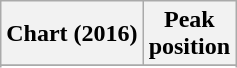<table class="wikitable sortable plainrowheaders" style="text-align:center">
<tr>
<th scope="col">Chart (2016)</th>
<th scope="col">Peak<br>position</th>
</tr>
<tr>
</tr>
<tr>
</tr>
<tr>
</tr>
<tr>
</tr>
<tr>
</tr>
<tr>
</tr>
<tr>
</tr>
<tr>
</tr>
<tr>
</tr>
<tr>
</tr>
<tr>
</tr>
<tr>
</tr>
<tr>
</tr>
<tr>
</tr>
</table>
